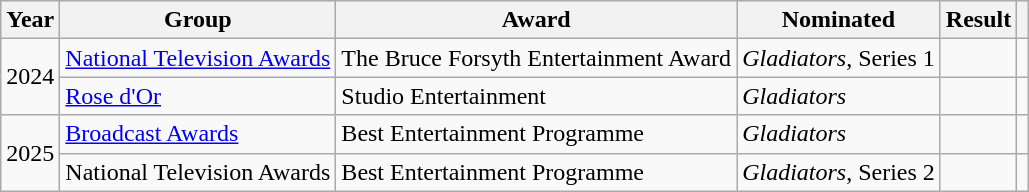<table class="wikitable">
<tr>
<th>Year</th>
<th>Group</th>
<th>Award</th>
<th>Nominated</th>
<th>Result</th>
<th></th>
</tr>
<tr>
<td rowspan=2>2024</td>
<td><a href='#'>National Television Awards</a></td>
<td>The Bruce Forsyth Entertainment Award</td>
<td><em>Gladiators</em>, Series 1</td>
<td></td>
<td></td>
</tr>
<tr>
<td><a href='#'>Rose d'Or</a></td>
<td>Studio Entertainment</td>
<td><em>Gladiators</em></td>
<td></td>
<td></td>
</tr>
<tr>
<td rowspan="2">2025</td>
<td><a href='#'>Broadcast Awards</a></td>
<td>Best Entertainment Programme</td>
<td><em>Gladiators</em></td>
<td></td>
<td></td>
</tr>
<tr>
<td>National Television Awards</td>
<td>Best Entertainment Programme</td>
<td><em>Gladiators</em>, Series 2</td>
<td></td>
<td></td>
</tr>
</table>
